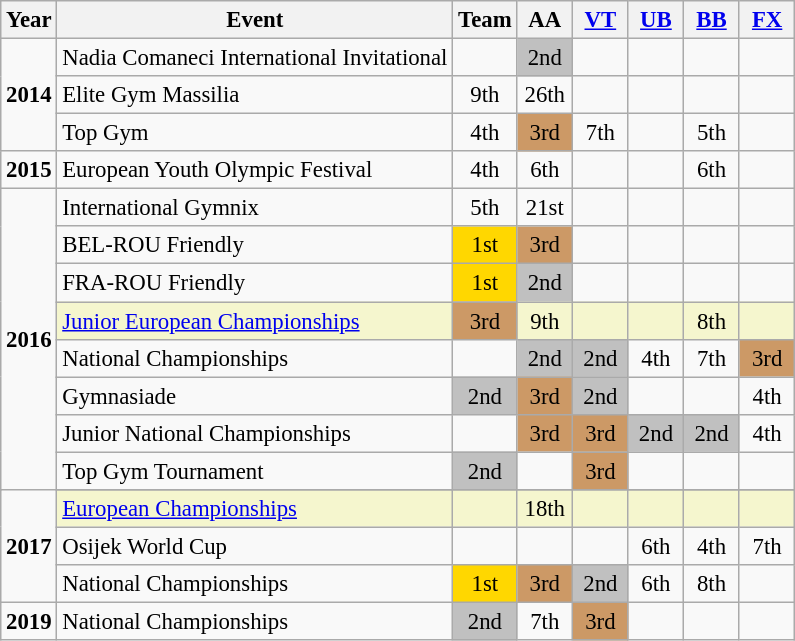<table class="wikitable" style="text-align:center; font-size:95%;">
<tr>
<th>Year</th>
<th>Event</th>
<th style="width:30px;">Team</th>
<th style="width:30px;">AA</th>
<th style="width:30px;"><a href='#'>VT</a></th>
<th style="width:30px;"><a href='#'>UB</a></th>
<th style="width:30px;"><a href='#'>BB</a></th>
<th style="width:30px;"><a href='#'>FX</a></th>
</tr>
<tr>
<td rowspan="3"><strong>2014</strong></td>
<td align=left>Nadia Comaneci International Invitational</td>
<td></td>
<td style="background:silver;">2nd</td>
<td></td>
<td></td>
<td></td>
<td></td>
</tr>
<tr>
<td align=left>Elite Gym Massilia</td>
<td>9th</td>
<td>26th</td>
<td></td>
<td></td>
<td></td>
<td></td>
</tr>
<tr>
<td align=left>Top Gym</td>
<td>4th</td>
<td style="background:#c96;">3rd</td>
<td>7th</td>
<td></td>
<td>5th</td>
<td></td>
</tr>
<tr>
<td rowspan="1"><strong>2015</strong></td>
<td align=left>European Youth Olympic Festival</td>
<td>4th</td>
<td>6th</td>
<td></td>
<td></td>
<td>6th</td>
<td></td>
</tr>
<tr>
<td rowspan="8"><strong>2016</strong></td>
<td align=left>International Gymnix</td>
<td>5th</td>
<td>21st</td>
<td></td>
<td></td>
<td></td>
<td></td>
</tr>
<tr>
<td align=left>BEL-ROU Friendly</td>
<td style="background:gold;">1st</td>
<td style="background:#c96;">3rd</td>
<td></td>
<td></td>
<td></td>
<td></td>
</tr>
<tr>
<td align=left>FRA-ROU Friendly</td>
<td style="background:gold;">1st</td>
<td style="background:silver;">2nd</td>
<td></td>
<td></td>
<td></td>
<td></td>
</tr>
<tr bgcolor=F5F6CE>
<td align=left><a href='#'>Junior European Championships</a></td>
<td style="background:#c96;">3rd</td>
<td>9th</td>
<td></td>
<td></td>
<td>8th</td>
<td></td>
</tr>
<tr>
<td align=left>National Championships</td>
<td></td>
<td style="background:silver;">2nd</td>
<td style="background:silver">2nd</td>
<td>4th</td>
<td>7th</td>
<td style="background:#c96;">3rd</td>
</tr>
<tr>
<td align=left>Gymnasiade</td>
<td style="background:silver;">2nd</td>
<td style="background:#c96;">3rd</td>
<td style="background:silver;">2nd</td>
<td></td>
<td></td>
<td>4th</td>
</tr>
<tr>
<td align=left>Junior National Championships</td>
<td></td>
<td style="background:#c96;">3rd</td>
<td style="background:#c96;">3rd</td>
<td style="background:silver;">2nd</td>
<td style="background:silver;">2nd</td>
<td>4th</td>
</tr>
<tr>
<td align=left>Top Gym Tournament</td>
<td style="background:silver;">2nd</td>
<td></td>
<td style="background:#c96">3rd</td>
<td></td>
<td></td>
<td></td>
</tr>
<tr>
<td rowspan="4"><strong>2017</strong></td>
</tr>
<tr bgcolor=F5F6CE>
<td align=left><a href='#'>European Championships</a></td>
<td></td>
<td>18th</td>
<td></td>
<td></td>
<td></td>
<td></td>
</tr>
<tr>
<td align=left>Osijek World Cup</td>
<td></td>
<td></td>
<td></td>
<td>6th</td>
<td>4th</td>
<td>7th</td>
</tr>
<tr>
<td align=left>National Championships</td>
<td style="background:gold;">1st</td>
<td style="background:#c96;">3rd</td>
<td style="background:silver;">2nd</td>
<td>6th</td>
<td>8th</td>
<td></td>
</tr>
<tr>
<td rowspan="1"><strong>2019</strong></td>
<td align=left>National Championships</td>
<td style="background:silver;">2nd</td>
<td>7th</td>
<td style="background:#c96;">3rd</td>
<td></td>
<td></td>
<td></td>
</tr>
</table>
